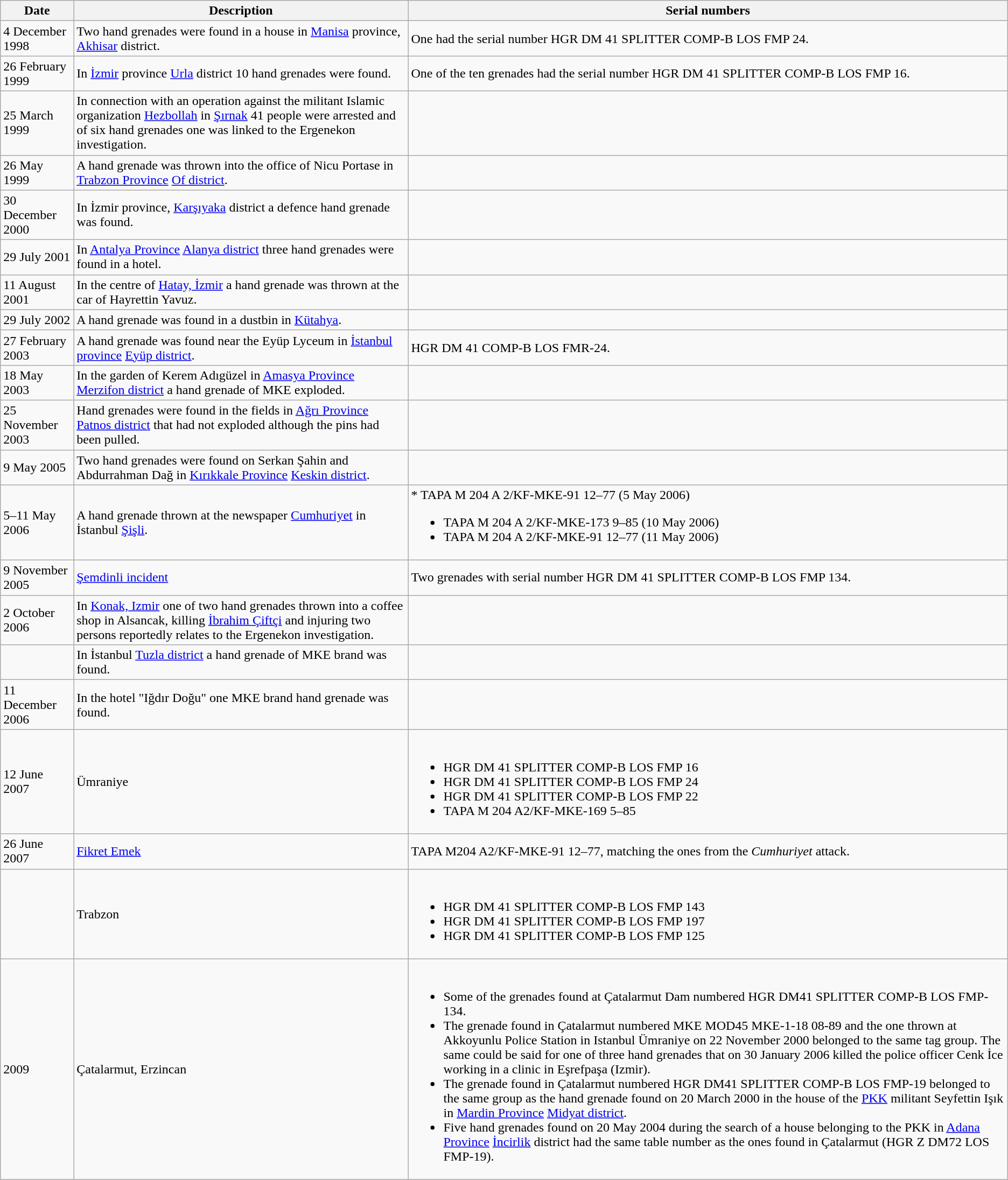<table class="wikitable">
<tr>
<th>Date</th>
<th>Description</th>
<th>Serial numbers</th>
</tr>
<tr>
<td>4 December 1998</td>
<td>Two hand grenades were found in a house in <a href='#'>Manisa</a> province, <a href='#'>Akhisar</a> district.</td>
<td>One had the serial number HGR DM 41 SPLITTER COMP-B LOS FMP 24.</td>
</tr>
<tr>
<td>26 February 1999</td>
<td>In <a href='#'>İzmir</a> province <a href='#'>Urla</a> district 10 hand grenades were found.</td>
<td>One of the ten grenades had the serial number HGR DM 41 SPLITTER COMP-B LOS FMP 16.</td>
</tr>
<tr>
<td>25 March 1999</td>
<td>In connection with an operation against the militant Islamic organization <a href='#'>Hezbollah</a> in <a href='#'>Şırnak</a> 41 people were arrested and of six hand grenades one was linked to the Ergenekon investigation.</td>
<td></td>
</tr>
<tr>
<td>26 May 1999</td>
<td>A hand grenade was thrown into the office of Nicu Portase in <a href='#'>Trabzon Province</a> <a href='#'>Of district</a>.</td>
<td></td>
</tr>
<tr>
<td>30 December 2000</td>
<td>In İzmir province, <a href='#'>Karşıyaka</a> district a defence hand grenade was found.</td>
<td></td>
</tr>
<tr>
<td>29 July 2001</td>
<td>In <a href='#'>Antalya Province</a> <a href='#'>Alanya district</a> three hand grenades were found in a hotel.</td>
<td></td>
</tr>
<tr>
<td>11 August 2001</td>
<td>In the centre of <a href='#'>Hatay, İzmir</a> a hand grenade was thrown at the car of Hayrettin Yavuz.</td>
<td></td>
</tr>
<tr>
<td>29 July 2002</td>
<td>A hand grenade was found in a dustbin in <a href='#'>Kütahya</a>.</td>
<td></td>
</tr>
<tr>
<td>27 February 2003</td>
<td>A hand grenade was found near the Eyüp Lyceum in <a href='#'>İstanbul province</a> <a href='#'>Eyüp district</a>.</td>
<td>HGR DM 41 COMP-B LOS FMR-24.</td>
</tr>
<tr>
<td>18 May 2003</td>
<td>In the garden of Kerem Adıgüzel in <a href='#'>Amasya Province</a> <a href='#'>Merzifon district</a> a hand grenade of MKE exploded.</td>
<td></td>
</tr>
<tr>
<td>25 November 2003</td>
<td>Hand grenades were found in the fields in <a href='#'>Ağrı Province</a> <a href='#'>Patnos district</a> that had not exploded although the pins had been pulled.</td>
<td></td>
</tr>
<tr>
<td>9 May 2005</td>
<td>Two hand grenades were found on Serkan Şahin and Abdurrahman Dağ in <a href='#'>Kırıkkale Province</a> <a href='#'>Keskin district</a>.</td>
<td></td>
</tr>
<tr>
<td>5–11 May 2006</td>
<td>A hand grenade thrown at the newspaper <a href='#'>Cumhuriyet</a> in İstanbul <a href='#'>Şişli</a>.</td>
<td>* TAPA M 204 A 2/KF-MKE-91 12–77 (5 May 2006)<br><ul><li>TAPA M 204 A 2/KF-MKE-173 9–85 (10 May 2006)</li><li>TAPA M 204 A 2/KF-MKE-91 12–77 (11 May 2006)</li></ul></td>
</tr>
<tr>
<td>9 November 2005</td>
<td><a href='#'>Şemdinli incident</a></td>
<td>Two grenades with serial number HGR DM 41 SPLITTER COMP-B LOS FMP 134.</td>
</tr>
<tr>
<td>2 October 2006</td>
<td>In <a href='#'>Konak, Izmir</a> one of two hand grenades thrown into a coffee shop in Alsancak, killing <a href='#'>İbrahim Çiftçi</a> and injuring two persons reportedly relates to the Ergenekon investigation.</td>
<td></td>
</tr>
<tr>
<td></td>
<td>In İstanbul <a href='#'>Tuzla district</a> a hand grenade of MKE brand was found.</td>
<td></td>
</tr>
<tr>
<td>11 December 2006</td>
<td>In the hotel "Iğdır Doğu" one MKE brand hand grenade was found.</td>
<td></td>
</tr>
<tr>
<td>12 June 2007</td>
<td>Ümraniye</td>
<td><br><ul><li>HGR DM 41 SPLITTER COMP-B LOS FMP 16</li><li>HGR DM 41 SPLITTER COMP-B LOS FMP 24</li><li>HGR DM 41 SPLITTER COMP-B LOS FMP 22</li><li>TAPA M 204 A2/KF-MKE-169 5–85</li></ul></td>
</tr>
<tr>
<td>26 June 2007</td>
<td><a href='#'>Fikret Emek</a></td>
<td>TAPA M204 A2/KF-MKE-91 12–77, matching the ones from the <em>Cumhuriyet</em> attack.</td>
</tr>
<tr>
<td></td>
<td>Trabzon</td>
<td><br><ul><li>HGR DM 41 SPLITTER COMP-B LOS FMP 143</li><li>HGR DM 41 SPLITTER COMP-B LOS FMP 197</li><li>HGR DM 41 SPLITTER COMP-B LOS FMP 125</li></ul></td>
</tr>
<tr>
<td>2009</td>
<td>Çatalarmut, Erzincan</td>
<td><br><ul><li>Some of the grenades found at Çatalarmut Dam numbered HGR DM41 SPLITTER COMP-B LOS FMP-134.</li><li>The grenade found in Çatalarmut numbered MKE MOD45 MKE-1-18 08-89 and the one thrown at Akkoyunlu Police Station in Istanbul Ümraniye on 22 November 2000 belonged to the same tag group. The same could be said for one of three hand grenades that on 30 January 2006 killed the police officer Cenk İce working in a clinic in Eşrefpaşa (Izmir).</li><li>The grenade found in Çatalarmut numbered HGR DM41 SPLITTER COMP-B LOS FMP-19 belonged to the same group as the hand grenade found on 20 March 2000 in the house of the <a href='#'>PKK</a> militant Seyfettin Işık in <a href='#'>Mardin Province</a> <a href='#'>Midyat district</a>.</li><li>Five hand grenades found on 20 May 2004 during the search of a house belonging to the PKK in <a href='#'>Adana Province</a> <a href='#'>İncirlik</a> district had the same table number as the ones found in Çatalarmut (HGR Z DM72 LOS FMP-19).</li></ul></td>
</tr>
</table>
